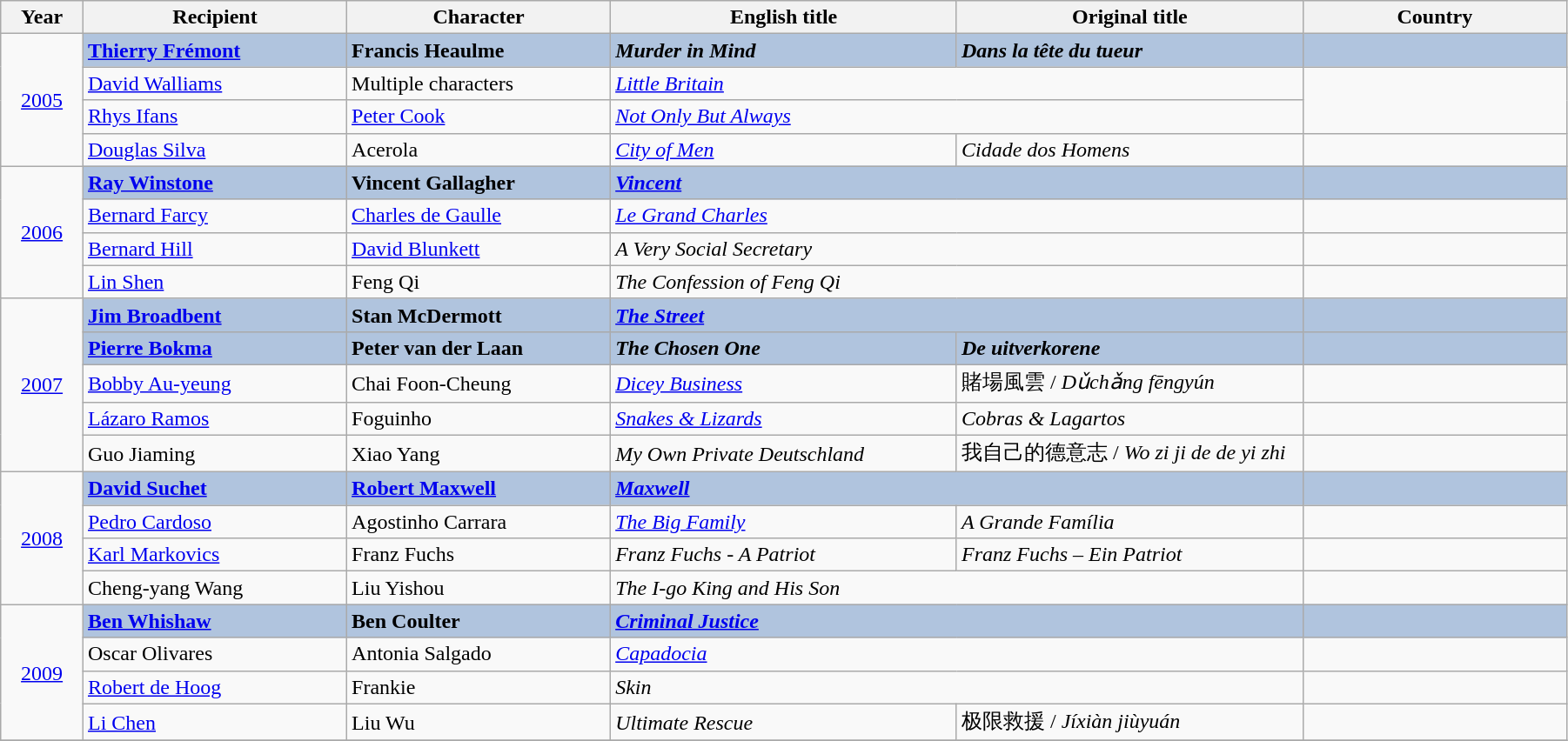<table class="wikitable" width="95%">
<tr>
<th width=5%>Year</th>
<th width=16%>Recipient</th>
<th width=16%>Character</th>
<th width=21%>English title</th>
<th width=21%>Original title</th>
<th width=16%><strong>Country</strong></th>
</tr>
<tr>
<td rowspan="4" style="text-align:center;"><a href='#'>2005</a><br></td>
<td style="background:#B0C4DE;"><strong><a href='#'>Thierry Frémont</a></strong></td>
<td style="background:#B0C4DE;"><strong>Francis Heaulme</strong></td>
<td style="background:#B0C4DE;"><strong><em>Murder in Mind</em></strong></td>
<td style="background:#B0C4DE;"><strong><em>Dans la tête du tueur</em></strong></td>
<td style="background:#B0C4DE;"><strong></strong></td>
</tr>
<tr>
<td><a href='#'>David Walliams</a></td>
<td>Multiple characters</td>
<td colspan="2"><em><a href='#'>Little Britain</a></em></td>
<td rowspan="2"></td>
</tr>
<tr>
<td><a href='#'>Rhys Ifans</a></td>
<td><a href='#'>Peter Cook</a></td>
<td colspan="2"><em><a href='#'>Not Only But Always</a></em></td>
</tr>
<tr>
<td><a href='#'>Douglas Silva</a></td>
<td>Acerola</td>
<td><em><a href='#'>City of Men</a></em></td>
<td><em>Cidade dos Homens</em></td>
<td></td>
</tr>
<tr>
<td rowspan="4" style="text-align:center;"><a href='#'>2006</a><br></td>
<td style="background:#B0C4DE;"><strong><a href='#'>Ray Winstone</a></strong></td>
<td style="background:#B0C4DE;"><strong>Vincent Gallagher</strong></td>
<td colspan="2" style="background:#B0C4DE;"><strong><em><a href='#'>Vincent</a></em></strong></td>
<td style="background:#B0C4DE;"><strong></strong></td>
</tr>
<tr>
<td><a href='#'>Bernard Farcy</a></td>
<td><a href='#'>Charles de Gaulle</a></td>
<td colspan="2"><em><a href='#'>Le Grand Charles</a></em></td>
<td></td>
</tr>
<tr>
<td><a href='#'>Bernard Hill</a></td>
<td><a href='#'>David Blunkett</a></td>
<td colspan="2"><em>A Very Social Secretary</em></td>
<td></td>
</tr>
<tr>
<td><a href='#'>Lin Shen</a></td>
<td>Feng Qi</td>
<td colspan="2"><em>The Confession of Feng Qi</em></td>
<td></td>
</tr>
<tr>
<td rowspan="5" style="text-align:center;"><a href='#'>2007</a><br></td>
<td style="background:#B0C4DE;"><strong><a href='#'>Jim Broadbent</a></strong></td>
<td style="background:#B0C4DE;"><strong>Stan McDermott</strong></td>
<td colspan="2" style="background:#B0C4DE;"><strong><em><a href='#'>The Street</a></em></strong></td>
<td style="background:#B0C4DE;"><strong></strong></td>
</tr>
<tr>
<td style="background:#B0C4DE;"><strong><a href='#'>Pierre Bokma</a></strong></td>
<td style="background:#B0C4DE;"><strong>Peter van der Laan</strong></td>
<td style="background:#B0C4DE;"><strong><em>The Chosen One</em></strong></td>
<td style="background:#B0C4DE;"><strong><em>De uitverkorene</em></strong></td>
<td style="background:#B0C4DE;"><strong></strong></td>
</tr>
<tr>
<td><a href='#'>Bobby Au-yeung</a></td>
<td>Chai Foon-Cheung</td>
<td><em><a href='#'>Dicey Business</a></em></td>
<td>賭場風雲 / <em>Dǔchǎng fēngyún</em></td>
<td></td>
</tr>
<tr>
<td><a href='#'>Lázaro Ramos</a></td>
<td>Foguinho</td>
<td><em><a href='#'>Snakes & Lizards</a></em></td>
<td><em>Cobras & Lagartos</em></td>
<td></td>
</tr>
<tr>
<td>Guo Jiaming</td>
<td>Xiao Yang</td>
<td><em>My Own Private Deutschland</em></td>
<td>我自己的德意志 / <em>Wo zi ji de de yi zhi</em></td>
<td></td>
</tr>
<tr>
<td rowspan="4" style="text-align:center;"><a href='#'>2008</a><br></td>
<td style="background:#B0C4DE;"><strong><a href='#'>David Suchet</a></strong></td>
<td style="background:#B0C4DE;"><strong><a href='#'>Robert Maxwell</a></strong></td>
<td colspan="2" style="background:#B0C4DE;"><strong><em><a href='#'>Maxwell</a></em></strong></td>
<td style="background:#B0C4DE;"><strong></strong></td>
</tr>
<tr>
<td><a href='#'>Pedro Cardoso</a></td>
<td>Agostinho Carrara</td>
<td><em><a href='#'>The Big Family</a></em></td>
<td><em>A Grande Família</em></td>
<td></td>
</tr>
<tr>
<td><a href='#'>Karl Markovics</a></td>
<td>Franz Fuchs</td>
<td><em>Franz Fuchs - A Patriot</em></td>
<td><em>Franz Fuchs – Ein Patriot</em></td>
<td></td>
</tr>
<tr>
<td>Cheng-yang Wang</td>
<td>Liu Yishou</td>
<td colspan="2"><em>The I-go King and His Son</em></td>
<td></td>
</tr>
<tr>
<td rowspan="4" style="text-align:center;"><a href='#'>2009</a><br></td>
<td style="background:#B0C4DE;"><strong><a href='#'>Ben Whishaw</a></strong></td>
<td style="background:#B0C4DE;"><strong>Ben Coulter</strong></td>
<td colspan="2" style="background:#B0C4DE;"><strong><em><a href='#'>Criminal Justice</a></em></strong></td>
<td style="background:#B0C4DE;"><strong></strong></td>
</tr>
<tr>
<td>Oscar Olivares</td>
<td>Antonia Salgado</td>
<td colspan="2"><em><a href='#'>Capadocia</a></em></td>
<td></td>
</tr>
<tr>
<td><a href='#'>Robert de Hoog</a></td>
<td>Frankie</td>
<td colspan="2"><em>Skin</em></td>
<td></td>
</tr>
<tr>
<td><a href='#'>Li Chen</a></td>
<td>Liu Wu</td>
<td><em>Ultimate Rescue</em></td>
<td>极限救援 / <em>Jíxiàn jiùyuán</em></td>
<td></td>
</tr>
<tr>
</tr>
</table>
